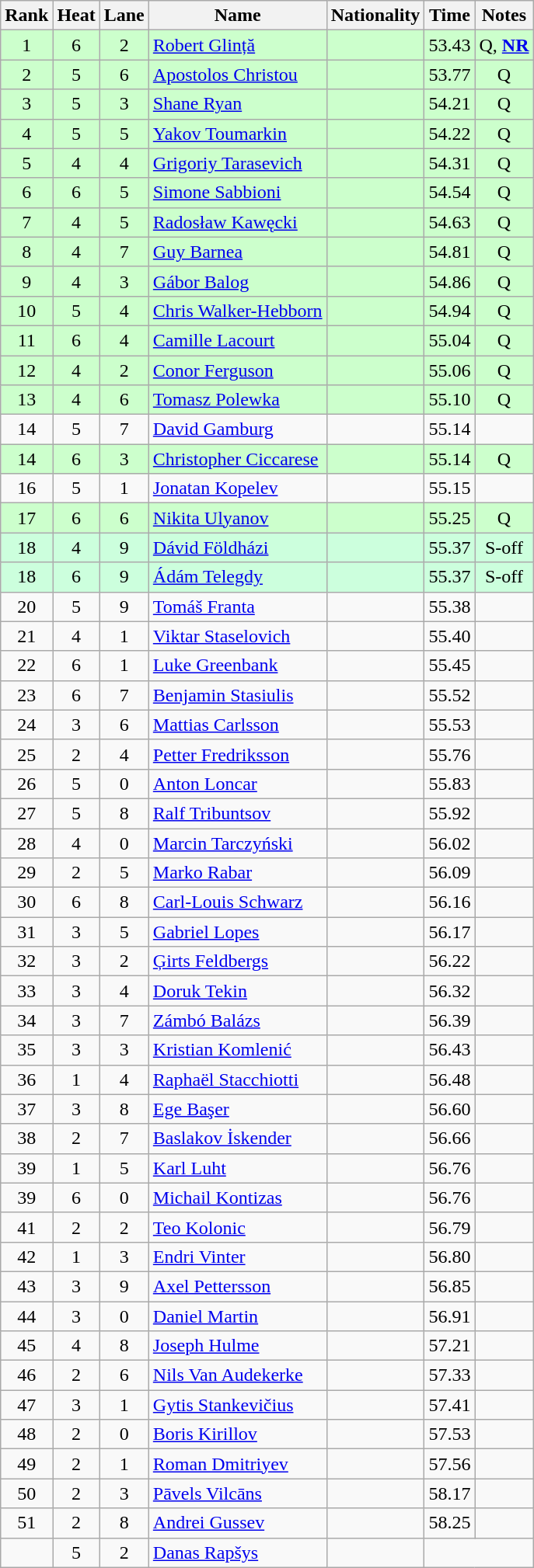<table class="wikitable sortable" style="text-align:center">
<tr>
<th>Rank</th>
<th>Heat</th>
<th>Lane</th>
<th>Name</th>
<th>Nationality</th>
<th>Time</th>
<th>Notes</th>
</tr>
<tr bgcolor=ccffcc>
<td>1</td>
<td>6</td>
<td>2</td>
<td align=left><a href='#'>Robert Glință</a></td>
<td align=left></td>
<td>53.43</td>
<td>Q, <strong><a href='#'>NR</a></strong></td>
</tr>
<tr bgcolor=ccffcc>
<td>2</td>
<td>5</td>
<td>6</td>
<td align=left><a href='#'>Apostolos Christou</a></td>
<td align=left></td>
<td>53.77</td>
<td>Q</td>
</tr>
<tr bgcolor=ccffcc>
<td>3</td>
<td>5</td>
<td>3</td>
<td align=left><a href='#'>Shane Ryan</a></td>
<td align=left></td>
<td>54.21</td>
<td>Q</td>
</tr>
<tr bgcolor=ccffcc>
<td>4</td>
<td>5</td>
<td>5</td>
<td align=left><a href='#'>Yakov Toumarkin</a></td>
<td align=left></td>
<td>54.22</td>
<td>Q</td>
</tr>
<tr bgcolor=ccffcc>
<td>5</td>
<td>4</td>
<td>4</td>
<td align=left><a href='#'>Grigoriy Tarasevich</a></td>
<td align=left></td>
<td>54.31</td>
<td>Q</td>
</tr>
<tr bgcolor=ccffcc>
<td>6</td>
<td>6</td>
<td>5</td>
<td align=left><a href='#'>Simone Sabbioni</a></td>
<td align=left></td>
<td>54.54</td>
<td>Q</td>
</tr>
<tr bgcolor=ccffcc>
<td>7</td>
<td>4</td>
<td>5</td>
<td align=left><a href='#'>Radosław Kawęcki</a></td>
<td align=left></td>
<td>54.63</td>
<td>Q</td>
</tr>
<tr bgcolor=ccffcc>
<td>8</td>
<td>4</td>
<td>7</td>
<td align=left><a href='#'>Guy Barnea</a></td>
<td align=left></td>
<td>54.81</td>
<td>Q</td>
</tr>
<tr bgcolor=ccffcc>
<td>9</td>
<td>4</td>
<td>3</td>
<td align=left><a href='#'>Gábor Balog</a></td>
<td align=left></td>
<td>54.86</td>
<td>Q</td>
</tr>
<tr bgcolor=ccffcc>
<td>10</td>
<td>5</td>
<td>4</td>
<td align=left><a href='#'>Chris Walker-Hebborn</a></td>
<td align=left></td>
<td>54.94</td>
<td>Q</td>
</tr>
<tr bgcolor=ccffcc>
<td>11</td>
<td>6</td>
<td>4</td>
<td align=left><a href='#'>Camille Lacourt</a></td>
<td align=left></td>
<td>55.04</td>
<td>Q</td>
</tr>
<tr bgcolor=ccffcc>
<td>12</td>
<td>4</td>
<td>2</td>
<td align=left><a href='#'>Conor Ferguson</a></td>
<td align=left></td>
<td>55.06</td>
<td>Q</td>
</tr>
<tr bgcolor=ccffcc>
<td>13</td>
<td>4</td>
<td>6</td>
<td align=left><a href='#'>Tomasz Polewka</a></td>
<td align=left></td>
<td>55.10</td>
<td>Q</td>
</tr>
<tr>
<td>14</td>
<td>5</td>
<td>7</td>
<td align=left><a href='#'>David Gamburg</a></td>
<td align=left></td>
<td>55.14</td>
<td></td>
</tr>
<tr bgcolor=ccffcc>
<td>14</td>
<td>6</td>
<td>3</td>
<td align=left><a href='#'>Christopher Ciccarese</a></td>
<td align=left></td>
<td>55.14</td>
<td>Q</td>
</tr>
<tr>
<td>16</td>
<td>5</td>
<td>1</td>
<td align=left><a href='#'>Jonatan Kopelev</a></td>
<td align=left></td>
<td>55.15</td>
<td></td>
</tr>
<tr bgcolor=ccffcc>
<td>17</td>
<td>6</td>
<td>6</td>
<td align=left><a href='#'>Nikita Ulyanov</a></td>
<td align=left></td>
<td>55.25</td>
<td>Q</td>
</tr>
<tr bgcolor=ccffdd>
<td>18</td>
<td>4</td>
<td>9</td>
<td align=left><a href='#'>Dávid Földházi</a></td>
<td align=left></td>
<td>55.37</td>
<td>S-off</td>
</tr>
<tr bgcolor=ccffdd>
<td>18</td>
<td>6</td>
<td>9</td>
<td align=left><a href='#'>Ádám Telegdy</a></td>
<td align=left></td>
<td>55.37</td>
<td>S-off</td>
</tr>
<tr>
<td>20</td>
<td>5</td>
<td>9</td>
<td align=left><a href='#'>Tomáš Franta</a></td>
<td align=left></td>
<td>55.38</td>
<td></td>
</tr>
<tr>
<td>21</td>
<td>4</td>
<td>1</td>
<td align=left><a href='#'>Viktar Staselovich</a></td>
<td align=left></td>
<td>55.40</td>
<td></td>
</tr>
<tr>
<td>22</td>
<td>6</td>
<td>1</td>
<td align=left><a href='#'>Luke Greenbank</a></td>
<td align=left></td>
<td>55.45</td>
<td></td>
</tr>
<tr>
<td>23</td>
<td>6</td>
<td>7</td>
<td align=left><a href='#'>Benjamin Stasiulis</a></td>
<td align=left></td>
<td>55.52</td>
<td></td>
</tr>
<tr>
<td>24</td>
<td>3</td>
<td>6</td>
<td align=left><a href='#'>Mattias Carlsson</a></td>
<td align=left></td>
<td>55.53</td>
<td></td>
</tr>
<tr>
<td>25</td>
<td>2</td>
<td>4</td>
<td align=left><a href='#'>Petter Fredriksson</a></td>
<td align=left></td>
<td>55.76</td>
<td></td>
</tr>
<tr>
<td>26</td>
<td>5</td>
<td>0</td>
<td align=left><a href='#'>Anton Loncar</a></td>
<td align=left></td>
<td>55.83</td>
<td></td>
</tr>
<tr>
<td>27</td>
<td>5</td>
<td>8</td>
<td align=left><a href='#'>Ralf Tribuntsov</a></td>
<td align=left></td>
<td>55.92</td>
<td></td>
</tr>
<tr>
<td>28</td>
<td>4</td>
<td>0</td>
<td align=left><a href='#'>Marcin Tarczyński</a></td>
<td align=left></td>
<td>56.02</td>
<td></td>
</tr>
<tr>
<td>29</td>
<td>2</td>
<td>5</td>
<td align=left><a href='#'>Marko Rabar</a></td>
<td align=left></td>
<td>56.09</td>
<td></td>
</tr>
<tr>
<td>30</td>
<td>6</td>
<td>8</td>
<td align=left><a href='#'>Carl-Louis Schwarz</a></td>
<td align=left></td>
<td>56.16</td>
<td></td>
</tr>
<tr>
<td>31</td>
<td>3</td>
<td>5</td>
<td align=left><a href='#'>Gabriel Lopes</a></td>
<td align=left></td>
<td>56.17</td>
<td></td>
</tr>
<tr>
<td>32</td>
<td>3</td>
<td>2</td>
<td align=left><a href='#'>Ģirts Feldbergs</a></td>
<td align=left></td>
<td>56.22</td>
<td></td>
</tr>
<tr>
<td>33</td>
<td>3</td>
<td>4</td>
<td align=left><a href='#'>Doruk Tekin</a></td>
<td align=left></td>
<td>56.32</td>
<td></td>
</tr>
<tr>
<td>34</td>
<td>3</td>
<td>7</td>
<td align=left><a href='#'>Zámbó Balázs</a></td>
<td align=left></td>
<td>56.39</td>
<td></td>
</tr>
<tr>
<td>35</td>
<td>3</td>
<td>3</td>
<td align=left><a href='#'>Kristian Komlenić</a></td>
<td align=left></td>
<td>56.43</td>
<td></td>
</tr>
<tr>
<td>36</td>
<td>1</td>
<td>4</td>
<td align=left><a href='#'>Raphaël Stacchiotti</a></td>
<td align=left></td>
<td>56.48</td>
<td></td>
</tr>
<tr>
<td>37</td>
<td>3</td>
<td>8</td>
<td align=left><a href='#'>Ege Başer</a></td>
<td align=left></td>
<td>56.60</td>
<td></td>
</tr>
<tr>
<td>38</td>
<td>2</td>
<td>7</td>
<td align=left><a href='#'>Baslakov İskender</a></td>
<td align=left></td>
<td>56.66</td>
<td></td>
</tr>
<tr>
<td>39</td>
<td>1</td>
<td>5</td>
<td align=left><a href='#'>Karl Luht</a></td>
<td align=left></td>
<td>56.76</td>
<td></td>
</tr>
<tr>
<td>39</td>
<td>6</td>
<td>0</td>
<td align=left><a href='#'>Michail Kontizas</a></td>
<td align=left></td>
<td>56.76</td>
<td></td>
</tr>
<tr>
<td>41</td>
<td>2</td>
<td>2</td>
<td align=left><a href='#'>Teo Kolonic</a></td>
<td align=left></td>
<td>56.79</td>
<td></td>
</tr>
<tr>
<td>42</td>
<td>1</td>
<td>3</td>
<td align=left><a href='#'>Endri Vinter</a></td>
<td align=left></td>
<td>56.80</td>
<td></td>
</tr>
<tr>
<td>43</td>
<td>3</td>
<td>9</td>
<td align=left><a href='#'>Axel Pettersson</a></td>
<td align=left></td>
<td>56.85</td>
<td></td>
</tr>
<tr>
<td>44</td>
<td>3</td>
<td>0</td>
<td align=left><a href='#'>Daniel Martin</a></td>
<td align=left></td>
<td>56.91</td>
<td></td>
</tr>
<tr>
<td>45</td>
<td>4</td>
<td>8</td>
<td align=left><a href='#'>Joseph Hulme</a></td>
<td align=left></td>
<td>57.21</td>
<td></td>
</tr>
<tr>
<td>46</td>
<td>2</td>
<td>6</td>
<td align=left><a href='#'>Nils Van Audekerke</a></td>
<td align=left></td>
<td>57.33</td>
<td></td>
</tr>
<tr>
<td>47</td>
<td>3</td>
<td>1</td>
<td align=left><a href='#'>Gytis Stankevičius</a></td>
<td align=left></td>
<td>57.41</td>
<td></td>
</tr>
<tr>
<td>48</td>
<td>2</td>
<td>0</td>
<td align=left><a href='#'>Boris Kirillov</a></td>
<td align=left></td>
<td>57.53</td>
<td></td>
</tr>
<tr>
<td>49</td>
<td>2</td>
<td>1</td>
<td align=left><a href='#'>Roman Dmitriyev</a></td>
<td align=left></td>
<td>57.56</td>
<td></td>
</tr>
<tr>
<td>50</td>
<td>2</td>
<td>3</td>
<td align=left><a href='#'>Pāvels Vilcāns</a></td>
<td align=left></td>
<td>58.17</td>
<td></td>
</tr>
<tr>
<td>51</td>
<td>2</td>
<td>8</td>
<td align=left><a href='#'>Andrei Gussev</a></td>
<td align=left></td>
<td>58.25</td>
<td></td>
</tr>
<tr>
<td></td>
<td>5</td>
<td>2</td>
<td align=left><a href='#'>Danas Rapšys</a></td>
<td align=left></td>
<td colspan=2></td>
</tr>
</table>
